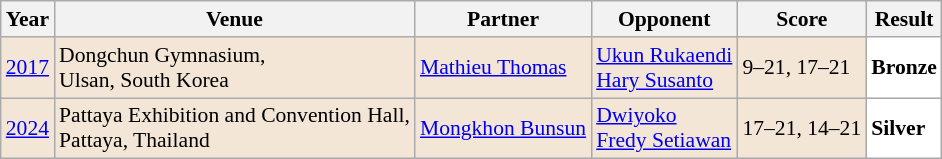<table class="sortable wikitable" style="font-size: 90%;">
<tr>
<th>Year</th>
<th>Venue</th>
<th>Partner</th>
<th>Opponent</th>
<th>Score</th>
<th>Result</th>
</tr>
<tr style="background:#F3E6D7">
<td align="center"><a href='#'>2017</a></td>
<td align="left">Dongchun Gymnasium,<br>Ulsan, South Korea</td>
<td align="left"> <a href='#'>Mathieu Thomas</a></td>
<td align="left"> <a href='#'>Ukun Rukaendi</a><br> <a href='#'>Hary Susanto</a></td>
<td align="left">9–21, 17–21</td>
<td style="text-align:left; background:white"> <strong>Bronze</strong></td>
</tr>
<tr style="background:#F3E6D7">
<td align="center"><a href='#'>2024</a></td>
<td align="left">Pattaya Exhibition and Convention Hall,<br>Pattaya, Thailand</td>
<td align="left"> <a href='#'>Mongkhon Bunsun</a></td>
<td align="left"> <a href='#'>Dwiyoko</a><br> <a href='#'>Fredy Setiawan</a></td>
<td align="left">17–21, 14–21</td>
<td style="text-align:left; background:white"> <strong>Silver</strong></td>
</tr>
</table>
